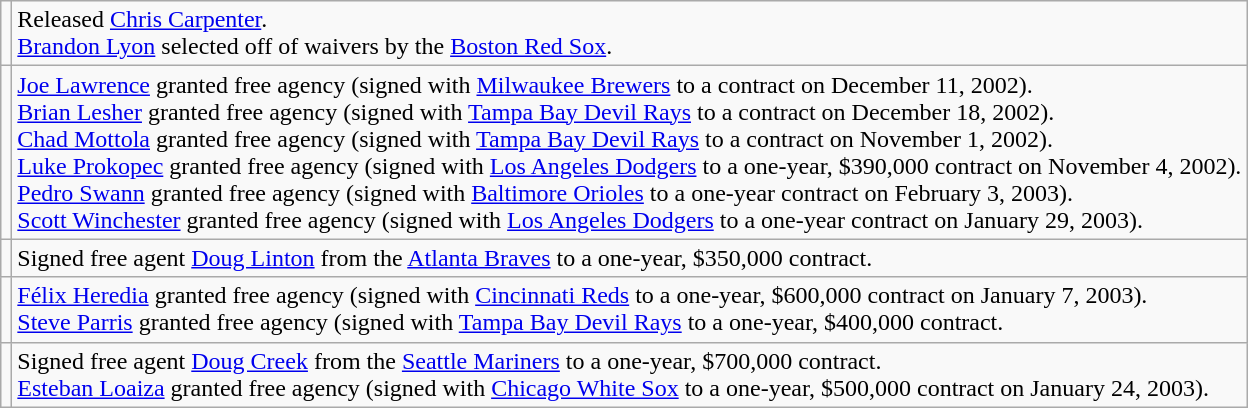<table class="wikitable">
<tr>
<td></td>
<td>Released <a href='#'>Chris Carpenter</a>. <br><a href='#'>Brandon Lyon</a> selected off of waivers by the <a href='#'>Boston Red Sox</a>.</td>
</tr>
<tr>
<td></td>
<td><a href='#'>Joe Lawrence</a> granted free agency (signed with <a href='#'>Milwaukee Brewers</a> to a contract on December 11, 2002). <br><a href='#'>Brian Lesher</a> granted free agency (signed with <a href='#'>Tampa Bay Devil Rays</a> to a contract on December 18, 2002). <br><a href='#'>Chad Mottola</a> granted free agency (signed with <a href='#'>Tampa Bay Devil Rays</a> to a contract on November 1, 2002). <br><a href='#'>Luke Prokopec</a> granted free agency (signed with <a href='#'>Los Angeles Dodgers</a> to a one-year, $390,000 contract on November 4, 2002). <br><a href='#'>Pedro Swann</a> granted free agency (signed with <a href='#'>Baltimore Orioles</a> to a one-year contract on February 3, 2003). <br><a href='#'>Scott Winchester</a> granted free agency (signed with <a href='#'>Los Angeles Dodgers</a> to a one-year contract on January 29, 2003).</td>
</tr>
<tr>
<td></td>
<td>Signed free agent <a href='#'>Doug Linton</a> from the <a href='#'>Atlanta Braves</a> to a one-year, $350,000 contract.</td>
</tr>
<tr>
<td></td>
<td><a href='#'>Félix Heredia</a> granted free agency (signed with <a href='#'>Cincinnati Reds</a> to a one-year, $600,000 contract on January 7, 2003). <br><a href='#'>Steve Parris</a> granted free agency (signed with <a href='#'>Tampa Bay Devil Rays</a> to a one-year, $400,000 contract.</td>
</tr>
<tr>
<td></td>
<td>Signed free agent <a href='#'>Doug Creek</a> from the <a href='#'>Seattle Mariners</a> to a one-year, $700,000 contract. <br><a href='#'>Esteban Loaiza</a> granted free agency (signed with <a href='#'>Chicago White Sox</a> to a one-year, $500,000 contract on January 24, 2003).</td>
</tr>
</table>
